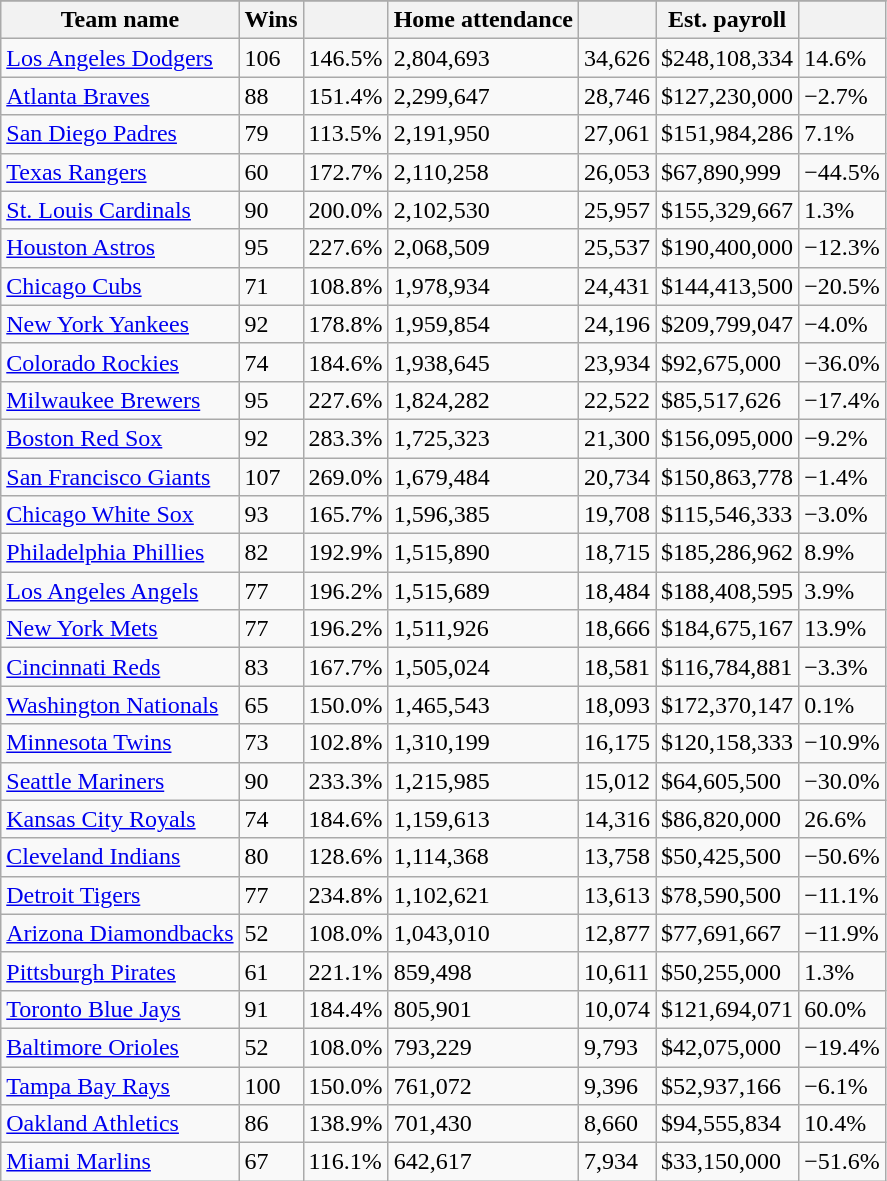<table class="wikitable sortable">
<tr style="text-align:center; font-size:larger;">
</tr>
<tr>
<th>Team name</th>
<th>Wins</th>
<th></th>
<th>Home attendance</th>
<th></th>
<th>Est. payroll</th>
<th></th>
</tr>
<tr>
<td><a href='#'>Los Angeles Dodgers</a></td>
<td>106</td>
<td>146.5%</td>
<td>2,804,693</td>
<td>34,626</td>
<td>$248,108,334</td>
<td>14.6%</td>
</tr>
<tr>
<td><a href='#'>Atlanta Braves</a></td>
<td>88</td>
<td>151.4%</td>
<td>2,299,647</td>
<td>28,746</td>
<td>$127,230,000</td>
<td>−2.7%</td>
</tr>
<tr>
<td><a href='#'>San Diego Padres</a></td>
<td>79</td>
<td>113.5%</td>
<td>2,191,950</td>
<td>27,061</td>
<td>$151,984,286</td>
<td>7.1%</td>
</tr>
<tr>
<td><a href='#'>Texas Rangers</a></td>
<td>60</td>
<td>172.7%</td>
<td>2,110,258</td>
<td>26,053</td>
<td>$67,890,999</td>
<td>−44.5%</td>
</tr>
<tr>
<td><a href='#'>St. Louis Cardinals</a></td>
<td>90</td>
<td>200.0%</td>
<td>2,102,530</td>
<td>25,957</td>
<td>$155,329,667</td>
<td>1.3%</td>
</tr>
<tr>
<td><a href='#'>Houston Astros</a></td>
<td>95</td>
<td>227.6%</td>
<td>2,068,509</td>
<td>25,537</td>
<td>$190,400,000</td>
<td>−12.3%</td>
</tr>
<tr>
<td><a href='#'>Chicago Cubs</a></td>
<td>71</td>
<td>108.8%</td>
<td>1,978,934</td>
<td>24,431</td>
<td>$144,413,500</td>
<td>−20.5%</td>
</tr>
<tr>
<td><a href='#'>New York Yankees</a></td>
<td>92</td>
<td>178.8%</td>
<td>1,959,854</td>
<td>24,196</td>
<td>$209,799,047</td>
<td>−4.0%</td>
</tr>
<tr>
<td><a href='#'>Colorado Rockies</a></td>
<td>74</td>
<td>184.6%</td>
<td>1,938,645</td>
<td>23,934</td>
<td>$92,675,000</td>
<td>−36.0%</td>
</tr>
<tr>
<td><a href='#'>Milwaukee Brewers</a></td>
<td>95</td>
<td>227.6%</td>
<td>1,824,282</td>
<td>22,522</td>
<td>$85,517,626</td>
<td>−17.4%</td>
</tr>
<tr>
<td><a href='#'>Boston Red Sox</a></td>
<td>92</td>
<td>283.3%</td>
<td>1,725,323</td>
<td>21,300</td>
<td>$156,095,000</td>
<td>−9.2%</td>
</tr>
<tr>
<td><a href='#'>San Francisco Giants</a></td>
<td>107</td>
<td>269.0%</td>
<td>1,679,484</td>
<td>20,734</td>
<td>$150,863,778</td>
<td>−1.4%</td>
</tr>
<tr>
<td><a href='#'>Chicago White Sox</a></td>
<td>93</td>
<td>165.7%</td>
<td>1,596,385</td>
<td>19,708</td>
<td>$115,546,333</td>
<td>−3.0%</td>
</tr>
<tr>
<td><a href='#'>Philadelphia Phillies</a></td>
<td>82</td>
<td>192.9%</td>
<td>1,515,890</td>
<td>18,715</td>
<td>$185,286,962</td>
<td>8.9%</td>
</tr>
<tr>
<td><a href='#'>Los Angeles Angels</a></td>
<td>77</td>
<td>196.2%</td>
<td>1,515,689</td>
<td>18,484</td>
<td>$188,408,595</td>
<td>3.9%</td>
</tr>
<tr>
<td><a href='#'>New York Mets</a></td>
<td>77</td>
<td>196.2%</td>
<td>1,511,926</td>
<td>18,666</td>
<td>$184,675,167</td>
<td>13.9%</td>
</tr>
<tr>
<td><a href='#'>Cincinnati Reds</a></td>
<td>83</td>
<td>167.7%</td>
<td>1,505,024</td>
<td>18,581</td>
<td>$116,784,881</td>
<td>−3.3%</td>
</tr>
<tr>
<td><a href='#'>Washington Nationals</a></td>
<td>65</td>
<td>150.0%</td>
<td>1,465,543</td>
<td>18,093</td>
<td>$172,370,147</td>
<td>0.1%</td>
</tr>
<tr>
<td><a href='#'>Minnesota Twins</a></td>
<td>73</td>
<td>102.8%</td>
<td>1,310,199</td>
<td>16,175</td>
<td>$120,158,333</td>
<td>−10.9%</td>
</tr>
<tr>
<td><a href='#'>Seattle Mariners</a></td>
<td>90</td>
<td>233.3%</td>
<td>1,215,985</td>
<td>15,012</td>
<td>$64,605,500</td>
<td>−30.0%</td>
</tr>
<tr>
<td><a href='#'>Kansas City Royals</a></td>
<td>74</td>
<td>184.6%</td>
<td>1,159,613</td>
<td>14,316</td>
<td>$86,820,000</td>
<td>26.6%</td>
</tr>
<tr>
<td><a href='#'>Cleveland Indians</a></td>
<td>80</td>
<td>128.6%</td>
<td>1,114,368</td>
<td>13,758</td>
<td>$50,425,500</td>
<td>−50.6%</td>
</tr>
<tr>
<td><a href='#'>Detroit Tigers</a></td>
<td>77</td>
<td>234.8%</td>
<td>1,102,621</td>
<td>13,613</td>
<td>$78,590,500</td>
<td>−11.1%</td>
</tr>
<tr>
<td><a href='#'>Arizona Diamondbacks</a></td>
<td>52</td>
<td>108.0%</td>
<td>1,043,010</td>
<td>12,877</td>
<td>$77,691,667</td>
<td>−11.9%</td>
</tr>
<tr>
<td><a href='#'>Pittsburgh Pirates</a></td>
<td>61</td>
<td>221.1%</td>
<td>859,498</td>
<td>10,611</td>
<td>$50,255,000</td>
<td>1.3%</td>
</tr>
<tr>
<td><a href='#'>Toronto Blue Jays</a></td>
<td>91</td>
<td>184.4%</td>
<td>805,901</td>
<td>10,074</td>
<td>$121,694,071</td>
<td>60.0%</td>
</tr>
<tr>
<td><a href='#'>Baltimore Orioles</a></td>
<td>52</td>
<td>108.0%</td>
<td>793,229</td>
<td>9,793</td>
<td>$42,075,000</td>
<td>−19.4%</td>
</tr>
<tr>
<td><a href='#'>Tampa Bay Rays</a></td>
<td>100</td>
<td>150.0%</td>
<td>761,072</td>
<td>9,396</td>
<td>$52,937,166</td>
<td>−6.1%</td>
</tr>
<tr>
<td><a href='#'>Oakland Athletics</a></td>
<td>86</td>
<td>138.9%</td>
<td>701,430</td>
<td>8,660</td>
<td>$94,555,834</td>
<td>10.4%</td>
</tr>
<tr>
<td><a href='#'>Miami Marlins</a></td>
<td>67</td>
<td>116.1%</td>
<td>642,617</td>
<td>7,934</td>
<td>$33,150,000</td>
<td>−51.6%</td>
</tr>
</table>
